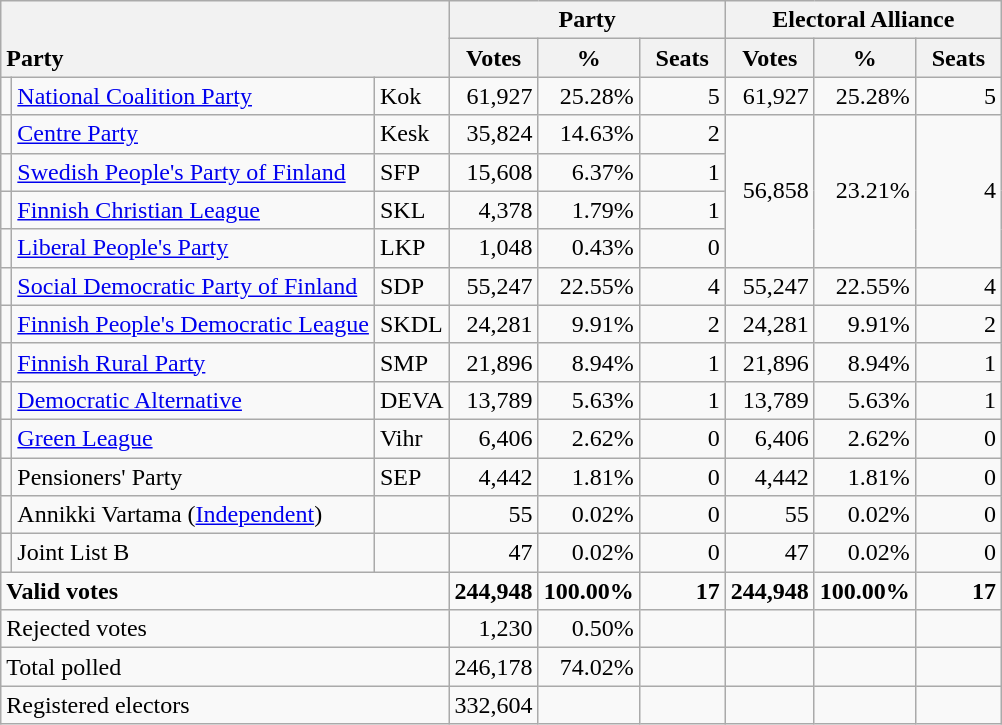<table class="wikitable" border="1" style="text-align:right;">
<tr>
<th style="text-align:left;" valign=bottom rowspan=2 colspan=3>Party</th>
<th colspan=3>Party</th>
<th colspan=3>Electoral Alliance</th>
</tr>
<tr>
<th align=center valign=bottom width="50">Votes</th>
<th align=center valign=bottom width="50">%</th>
<th align=center valign=bottom width="50">Seats</th>
<th align=center valign=bottom width="50">Votes</th>
<th align=center valign=bottom width="50">%</th>
<th align=center valign=bottom width="50">Seats</th>
</tr>
<tr>
<td></td>
<td align=left><a href='#'>National Coalition Party</a></td>
<td align=left>Kok</td>
<td>61,927</td>
<td>25.28%</td>
<td>5</td>
<td>61,927</td>
<td>25.28%</td>
<td>5</td>
</tr>
<tr>
<td></td>
<td align=left><a href='#'>Centre Party</a></td>
<td align=left>Kesk</td>
<td>35,824</td>
<td>14.63%</td>
<td>2</td>
<td rowspan=4>56,858</td>
<td rowspan=4>23.21%</td>
<td rowspan=4>4</td>
</tr>
<tr>
<td></td>
<td align=left><a href='#'>Swedish People's Party of Finland</a></td>
<td align=left>SFP</td>
<td>15,608</td>
<td>6.37%</td>
<td>1</td>
</tr>
<tr>
<td></td>
<td align=left><a href='#'>Finnish Christian League</a></td>
<td align=left>SKL</td>
<td>4,378</td>
<td>1.79%</td>
<td>1</td>
</tr>
<tr>
<td></td>
<td align=left><a href='#'>Liberal People's Party</a></td>
<td align=left>LKP</td>
<td>1,048</td>
<td>0.43%</td>
<td>0</td>
</tr>
<tr>
<td></td>
<td align=left style="white-space: nowrap;"><a href='#'>Social Democratic Party of Finland</a></td>
<td align=left>SDP</td>
<td>55,247</td>
<td>22.55%</td>
<td>4</td>
<td>55,247</td>
<td>22.55%</td>
<td>4</td>
</tr>
<tr>
<td></td>
<td align=left><a href='#'>Finnish People's Democratic League</a></td>
<td align=left>SKDL</td>
<td>24,281</td>
<td>9.91%</td>
<td>2</td>
<td>24,281</td>
<td>9.91%</td>
<td>2</td>
</tr>
<tr>
<td></td>
<td align=left><a href='#'>Finnish Rural Party</a></td>
<td align=left>SMP</td>
<td>21,896</td>
<td>8.94%</td>
<td>1</td>
<td>21,896</td>
<td>8.94%</td>
<td>1</td>
</tr>
<tr>
<td></td>
<td align=left><a href='#'>Democratic Alternative</a></td>
<td align=left>DEVA</td>
<td>13,789</td>
<td>5.63%</td>
<td>1</td>
<td>13,789</td>
<td>5.63%</td>
<td>1</td>
</tr>
<tr>
<td></td>
<td align=left><a href='#'>Green League</a></td>
<td align=left>Vihr</td>
<td>6,406</td>
<td>2.62%</td>
<td>0</td>
<td>6,406</td>
<td>2.62%</td>
<td>0</td>
</tr>
<tr>
<td></td>
<td align=left>Pensioners' Party</td>
<td align=left>SEP</td>
<td>4,442</td>
<td>1.81%</td>
<td>0</td>
<td>4,442</td>
<td>1.81%</td>
<td>0</td>
</tr>
<tr>
<td></td>
<td align=left>Annikki Vartama (<a href='#'>Independent</a>)</td>
<td align=left></td>
<td>55</td>
<td>0.02%</td>
<td>0</td>
<td>55</td>
<td>0.02%</td>
<td>0</td>
</tr>
<tr>
<td></td>
<td align=left>Joint List B</td>
<td align=left></td>
<td>47</td>
<td>0.02%</td>
<td>0</td>
<td>47</td>
<td>0.02%</td>
<td>0</td>
</tr>
<tr style="font-weight:bold">
<td align=left colspan=3>Valid votes</td>
<td>244,948</td>
<td>100.00%</td>
<td>17</td>
<td>244,948</td>
<td>100.00%</td>
<td>17</td>
</tr>
<tr>
<td align=left colspan=3>Rejected votes</td>
<td>1,230</td>
<td>0.50%</td>
<td></td>
<td></td>
<td></td>
<td></td>
</tr>
<tr>
<td align=left colspan=3>Total polled</td>
<td>246,178</td>
<td>74.02%</td>
<td></td>
<td></td>
<td></td>
<td></td>
</tr>
<tr>
<td align=left colspan=3>Registered electors</td>
<td>332,604</td>
<td></td>
<td></td>
<td></td>
<td></td>
<td></td>
</tr>
</table>
